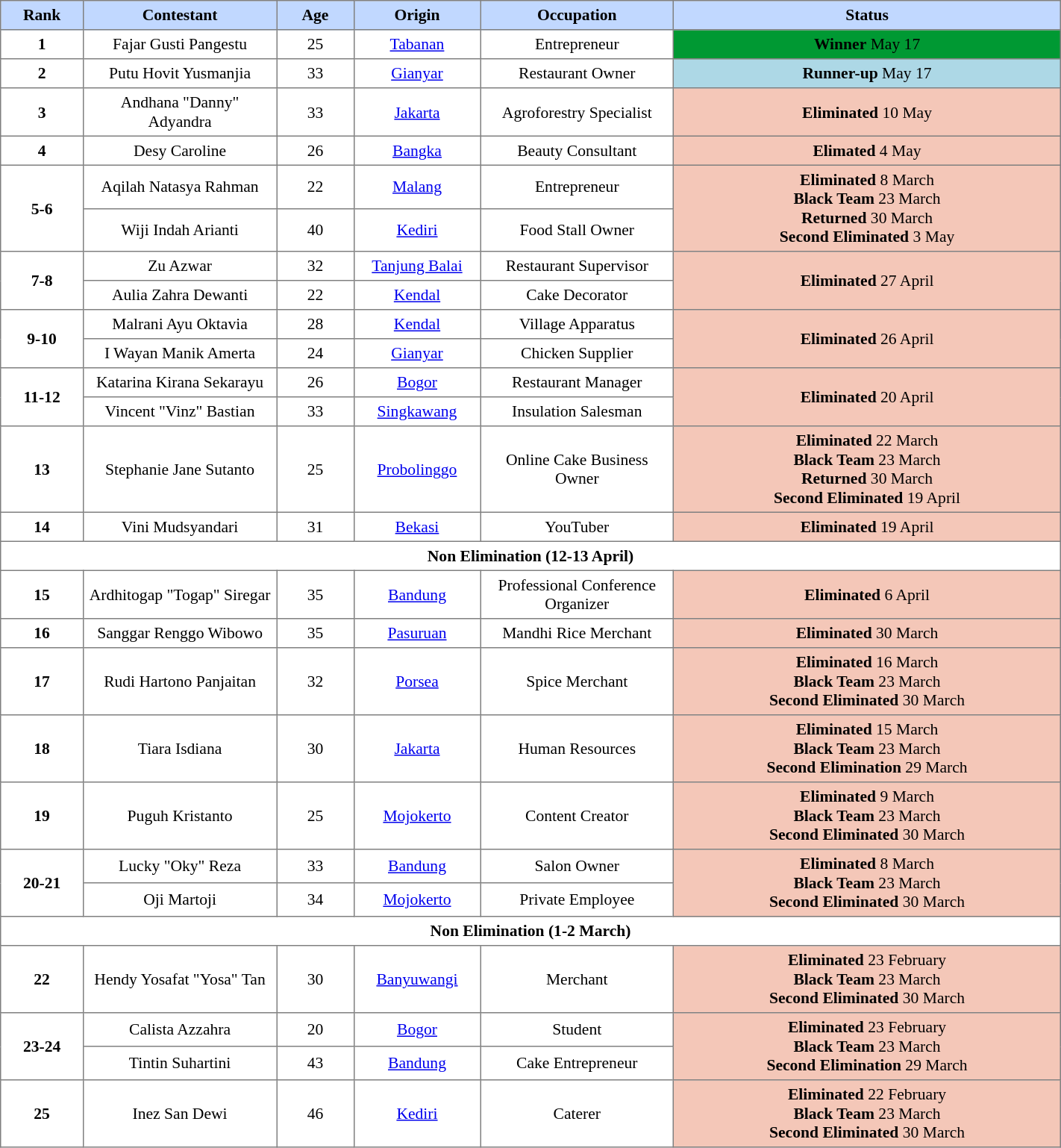<table border="1" cellpadding="4" cellspacing="0" style="text-align:center; font-size:90%; border-collapse:collapse;" width="75%">
<tr style="background:#C1D8FF;">
<th style="width:4%; text-align:center;">Rank</th>
<th style="width:10%;">Contestant</th>
<th style="width:4%; text-align:center;">Age</th>
<th style="width:4%; text-align:center;">Origin</th>
<th style="width:10%;">Occupation</th>
<th style="width:20%;">Status</th>
</tr>
<tr>
<td><strong>1</strong></td>
<td>Fajar Gusti Pangestu</td>
<td>25</td>
<td><a href='#'>Tabanan</a></td>
<td>Entrepreneur</td>
<td style="background:#093;"><span><strong>Winner</strong> May 17</span></td>
</tr>
<tr>
<td><strong>2</strong></td>
<td>Putu Hovit Yusmanjia</td>
<td>33</td>
<td><a href='#'>Gianyar</a></td>
<td>Restaurant Owner</td>
<td style="background:lightblue;"><strong>Runner-up</strong> May 17</td>
</tr>
<tr>
<td><strong>3</strong></td>
<td>Andhana "Danny" Adyandra</td>
<td>33</td>
<td><a href='#'>Jakarta</a></td>
<td>Agroforestry Specialist</td>
<td style="background:#f4c7b8; text-align:center;"><strong>Eliminated</strong> 10 May</td>
</tr>
<tr>
<td><strong>4</strong></td>
<td>Desy Caroline</td>
<td>26</td>
<td><a href='#'>Bangka</a></td>
<td>Beauty Consultant</td>
<td style="background:#f4c7b8; text-align:center;"><strong>Elimated</strong> 4 May</td>
</tr>
<tr>
<td rowspan="2"><strong>5-6</strong></td>
<td>Aqilah Natasya Rahman</td>
<td>22</td>
<td><a href='#'>Malang</a></td>
<td>Entrepreneur</td>
<td rowspan="2" style="background:#f4c7b8; text-align:center;"><strong>Eliminated</strong> 8 March<br><strong>Black Team</strong> 23 March<br><strong>Returned</strong> 30 March<br><strong>Second Eliminated</strong> 3 May</td>
</tr>
<tr>
<td>Wiji Indah Arianti</td>
<td>40</td>
<td><a href='#'>Kediri</a></td>
<td>Food Stall Owner</td>
</tr>
<tr>
<td rowspan="2"><strong>7-8</strong></td>
<td>Zu Azwar</td>
<td>32</td>
<td><a href='#'>Tanjung Balai</a></td>
<td>Restaurant Supervisor</td>
<td rowspan="2" style="background:#f4c7b8; text-align:center;"><strong>Eliminated</strong> 27 April</td>
</tr>
<tr>
<td>Aulia Zahra Dewanti</td>
<td>22</td>
<td><a href='#'>Kendal</a></td>
<td>Cake Decorator</td>
</tr>
<tr>
<td rowspan="2"><strong>9-10</strong></td>
<td>Malrani Ayu Oktavia</td>
<td>28</td>
<td><a href='#'>Kendal</a></td>
<td>Village Apparatus</td>
<td rowspan="2" style="background:#f4c7b8; text-align:center;"><strong>Eliminated</strong> 26 April</td>
</tr>
<tr>
<td>I Wayan Manik Amerta</td>
<td>24</td>
<td><a href='#'>Gianyar</a></td>
<td>Chicken Supplier</td>
</tr>
<tr>
<td rowspan="2"><strong>11-12</strong></td>
<td>Katarina Kirana Sekarayu</td>
<td>26</td>
<td><a href='#'>Bogor</a></td>
<td>Restaurant Manager</td>
<td rowspan="2" style="background:#f4c7b8; text-align:center;"><strong>Eliminated</strong> 20 April</td>
</tr>
<tr>
<td>Vincent "Vinz" Bastian</td>
<td>33</td>
<td><a href='#'>Singkawang</a></td>
<td>Insulation Salesman</td>
</tr>
<tr>
<td><strong>13</strong></td>
<td>Stephanie Jane Sutanto</td>
<td>25</td>
<td><a href='#'>Probolinggo</a></td>
<td>Online Cake Business Owner</td>
<td style="background:#f4c7b8; text-align:center;"><strong>Eliminated</strong> 22 March<br><strong>Black Team</strong> 23 March<br><strong>Returned</strong> 30 March<br><strong>Second Eliminated</strong> 19 April</td>
</tr>
<tr>
<td><strong>14</strong></td>
<td>Vini Mudsyandari</td>
<td>31</td>
<td><a href='#'>Bekasi</a></td>
<td>YouTuber</td>
<td style="background:#f4c7b8; text-align:center;"><strong>Eliminated</strong> 19 April</td>
</tr>
<tr>
<td colspan="6"><strong>Non Elimination (12-13 April)</strong></td>
</tr>
<tr>
<td><strong>15</strong></td>
<td>Ardhitogap "Togap" Siregar</td>
<td>35</td>
<td><a href='#'>Bandung</a></td>
<td>Professional Conference Organizer</td>
<td style="background:#f4c7b8; text-align:center;"><strong>Eliminated</strong> 6 April</td>
</tr>
<tr>
<td><strong>16</strong></td>
<td>Sanggar Renggo Wibowo</td>
<td>35</td>
<td><a href='#'>Pasuruan</a></td>
<td>Mandhi Rice Merchant</td>
<td style="background:#f4c7b8; text-align:center;"><strong>Eliminated</strong> 30 March</td>
</tr>
<tr>
<td><strong>17</strong></td>
<td>Rudi Hartono Panjaitan</td>
<td>32</td>
<td><a href='#'>Porsea</a></td>
<td>Spice Merchant</td>
<td style="background:#f4c7b8; text-align:center;"><strong>Eliminated</strong> 16 March<br><strong>Black Team</strong> 23 March<br><strong>Second Eliminated</strong> 30 March</td>
</tr>
<tr>
<td><strong>18</strong></td>
<td>Tiara Isdiana</td>
<td>30</td>
<td><a href='#'>Jakarta</a></td>
<td>Human Resources</td>
<td style="background:#f4c7b8; text-align:center;"><strong>Eliminated</strong> 15 March<br><strong>Black Team</strong> 23 March<br><strong>Second Elimination</strong> 29 March</td>
</tr>
<tr>
<td><strong>19</strong></td>
<td>Puguh Kristanto</td>
<td>25</td>
<td><a href='#'>Mojokerto</a></td>
<td>Content Creator</td>
<td style="background:#f4c7b8; text-align:center;"><strong>Eliminated</strong> 9 March<br><strong>Black Team</strong> 23 March<br><strong>Second Eliminated</strong> 30 March</td>
</tr>
<tr>
<td rowspan="2"><strong>20-21</strong></td>
<td>Lucky "Oky" Reza</td>
<td>33</td>
<td><a href='#'>Bandung</a></td>
<td>Salon Owner</td>
<td rowspan="2" style="background:#f4c7b8; text-align:center;"><strong>Eliminated</strong> 8 March<br><strong>Black Team</strong> 23 March<br><strong>Second Eliminated</strong> 30 March</td>
</tr>
<tr>
<td>Oji Martoji</td>
<td>34</td>
<td><a href='#'>Mojokerto</a></td>
<td>Private Employee</td>
</tr>
<tr>
<td colspan="6"><strong>Non Elimination (1-2 March)</strong></td>
</tr>
<tr>
<td><strong>22</strong></td>
<td>Hendy Yosafat "Yosa" Tan</td>
<td>30</td>
<td><a href='#'>Banyuwangi</a></td>
<td>Merchant</td>
<td style="background:#f4c7b8; text-align:center;"><strong>Eliminated</strong> 23 February<br><strong>Black Team</strong> 23 March<br><strong>Second Eliminated</strong> 30 March</td>
</tr>
<tr>
<td rowspan="2"><strong>23-24</strong></td>
<td>Calista Azzahra</td>
<td>20</td>
<td><a href='#'>Bogor</a></td>
<td>Student</td>
<td rowspan="2" style="background:#f4c7b8; text-align:center;"><strong>Eliminated</strong> 23 February<br><strong>Black Team</strong> 23 March<br><strong>Second Elimination</strong> 29 March</td>
</tr>
<tr>
<td>Tintin Suhartini</td>
<td>43</td>
<td><a href='#'>Bandung</a></td>
<td>Cake Entrepreneur</td>
</tr>
<tr>
<td><strong>25</strong></td>
<td>Inez San Dewi</td>
<td>46</td>
<td><a href='#'>Kediri</a></td>
<td>Caterer</td>
<td style="background:#f4c7b8; text-align:center;"><strong>Eliminated</strong> 22 February<br><strong>Black Team</strong> 23 March<br><strong>Second Eliminated</strong> 30 March</td>
</tr>
</table>
